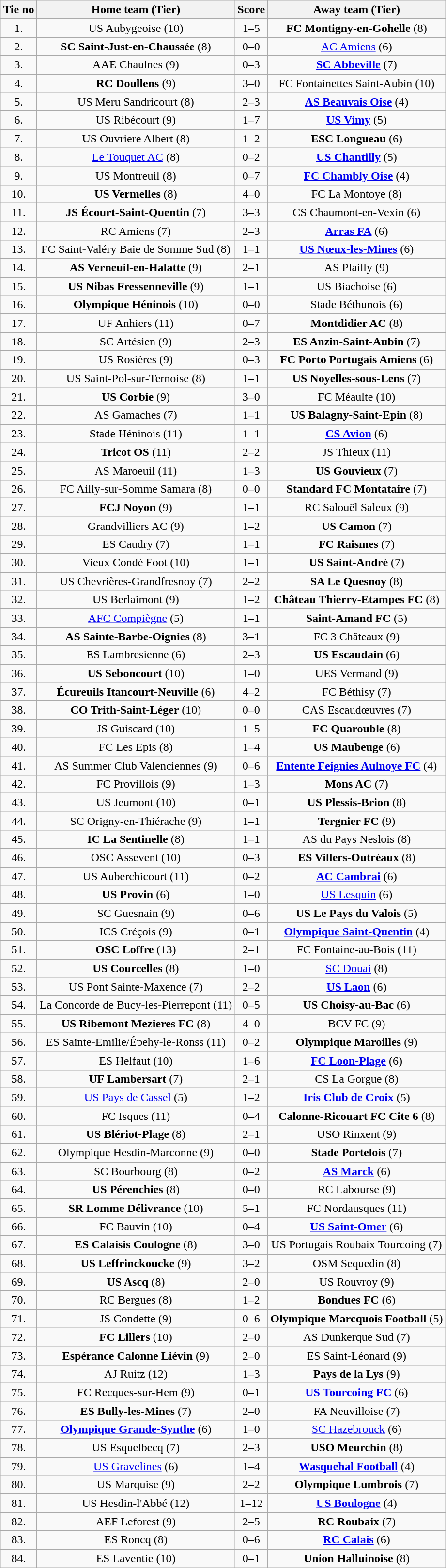<table class="wikitable" style="text-align: center">
<tr>
<th>Tie no</th>
<th>Home team (Tier)</th>
<th>Score</th>
<th>Away team (Tier)</th>
</tr>
<tr>
<td>1.</td>
<td>US Aubygeoise (10)</td>
<td>1–5</td>
<td><strong>FC Montigny-en-Gohelle</strong> (8)</td>
</tr>
<tr>
<td>2.</td>
<td><strong>SC Saint-Just-en-Chaussée</strong> (8)</td>
<td>0–0 </td>
<td><a href='#'>AC Amiens</a> (6)</td>
</tr>
<tr>
<td>3.</td>
<td>AAE Chaulnes (9)</td>
<td>0–3</td>
<td><strong><a href='#'>SC Abbeville</a></strong> (7)</td>
</tr>
<tr>
<td>4.</td>
<td><strong>RC Doullens</strong> (9)</td>
<td>3–0</td>
<td>FC Fontainettes Saint-Aubin (10)</td>
</tr>
<tr>
<td>5.</td>
<td>US Meru Sandricourt (8)</td>
<td>2–3</td>
<td><strong><a href='#'>AS Beauvais Oise</a></strong> (4)</td>
</tr>
<tr>
<td>6.</td>
<td>US Ribécourt (9)</td>
<td>1–7</td>
<td><strong><a href='#'>US Vimy</a></strong> (5)</td>
</tr>
<tr>
<td>7.</td>
<td>US Ouvriere Albert (8)</td>
<td>1–2</td>
<td><strong>ESC Longueau</strong> (6)</td>
</tr>
<tr>
<td>8.</td>
<td><a href='#'>Le Touquet AC</a> (8)</td>
<td>0–2</td>
<td><strong><a href='#'>US Chantilly</a></strong> (5)</td>
</tr>
<tr>
<td>9.</td>
<td>US Montreuil (8)</td>
<td>0–7</td>
<td><strong><a href='#'>FC Chambly Oise</a></strong> (4)</td>
</tr>
<tr>
<td>10.</td>
<td><strong>US Vermelles</strong> (8)</td>
<td>4–0</td>
<td>FC La Montoye (8)</td>
</tr>
<tr>
<td>11.</td>
<td><strong>JS Écourt-Saint-Quentin</strong> (7)</td>
<td>3–3 </td>
<td>CS Chaumont-en-Vexin (6)</td>
</tr>
<tr>
<td>12.</td>
<td>RC Amiens (7)</td>
<td>2–3</td>
<td><strong><a href='#'>Arras FA</a></strong> (6)</td>
</tr>
<tr>
<td>13.</td>
<td>FC Saint-Valéry Baie de Somme Sud (8)</td>
<td>1–1 </td>
<td><strong><a href='#'>US Nœux-les-Mines</a></strong> (6)</td>
</tr>
<tr>
<td>14.</td>
<td><strong>AS Verneuil-en-Halatte</strong> (9)</td>
<td>2–1</td>
<td>AS Plailly (9)</td>
</tr>
<tr>
<td>15.</td>
<td><strong>US Nibas Fressenneville</strong> (9)</td>
<td>1–1 </td>
<td>US Biachoise (6)</td>
</tr>
<tr>
<td>16.</td>
<td><strong>Olympique Héninois</strong> (10)</td>
<td>0–0 </td>
<td>Stade Béthunois (6)</td>
</tr>
<tr>
<td>17.</td>
<td>UF Anhiers (11)</td>
<td>0–7</td>
<td><strong>Montdidier AC</strong> (8)</td>
</tr>
<tr>
<td>18.</td>
<td>SC Artésien (9)</td>
<td>2–3</td>
<td><strong>ES Anzin-Saint-Aubin</strong> (7)</td>
</tr>
<tr>
<td>19.</td>
<td>US Rosières (9)</td>
<td>0–3</td>
<td><strong>FC Porto Portugais Amiens</strong> (6)</td>
</tr>
<tr>
<td>20.</td>
<td>US Saint-Pol-sur-Ternoise (8)</td>
<td>1–1 </td>
<td><strong>US Noyelles-sous-Lens</strong> (7)</td>
</tr>
<tr>
<td>21.</td>
<td><strong>US Corbie</strong> (9)</td>
<td>3–0</td>
<td>FC Méaulte (10)</td>
</tr>
<tr>
<td>22.</td>
<td>AS Gamaches (7)</td>
<td>1–1 </td>
<td><strong>US Balagny-Saint-Epin</strong> (8)</td>
</tr>
<tr>
<td>23.</td>
<td>Stade Héninois (11)</td>
<td>1–1 </td>
<td><strong><a href='#'>CS Avion</a></strong> (6)</td>
</tr>
<tr>
<td>24.</td>
<td><strong>Tricot OS</strong> (11)</td>
<td>2–2 </td>
<td>JS Thieux (11)</td>
</tr>
<tr>
<td>25.</td>
<td>AS Maroeuil (11)</td>
<td>1–3</td>
<td><strong>US Gouvieux</strong> (7)</td>
</tr>
<tr>
<td>26.</td>
<td>FC Ailly-sur-Somme Samara (8)</td>
<td>0–0 </td>
<td><strong>Standard FC Montataire</strong> (7)</td>
</tr>
<tr>
<td>27.</td>
<td><strong>FCJ Noyon</strong> (9)</td>
<td>1–1 </td>
<td>RC Salouël Saleux (9)</td>
</tr>
<tr>
<td>28.</td>
<td>Grandvilliers AC (9)</td>
<td>1–2</td>
<td><strong>US Camon</strong> (7)</td>
</tr>
<tr>
<td>29.</td>
<td>ES Caudry (7)</td>
<td>1–1 </td>
<td><strong>FC Raismes</strong> (7)</td>
</tr>
<tr>
<td>30.</td>
<td>Vieux Condé Foot (10)</td>
<td>1–1 </td>
<td><strong>US Saint-André</strong> (7)</td>
</tr>
<tr>
<td>31.</td>
<td>US Chevrières-Grandfresnoy (7)</td>
<td>2–2 </td>
<td><strong>SA Le Quesnoy</strong> (8)</td>
</tr>
<tr>
<td>32.</td>
<td>US Berlaimont (9)</td>
<td>1–2</td>
<td><strong>Château Thierry-Etampes FC</strong> (8)</td>
</tr>
<tr>
<td>33.</td>
<td><a href='#'>AFC Compiègne</a> (5)</td>
<td>1–1 </td>
<td><strong>Saint-Amand FC</strong> (5)</td>
</tr>
<tr>
<td>34.</td>
<td><strong>AS Sainte-Barbe-Oignies</strong> (8)</td>
<td>3–1</td>
<td>FC 3 Châteaux (9)</td>
</tr>
<tr>
<td>35.</td>
<td>ES Lambresienne (6)</td>
<td>2–3</td>
<td><strong>US Escaudain</strong> (6)</td>
</tr>
<tr>
<td>36.</td>
<td><strong>US Seboncourt</strong> (10)</td>
<td>1–0</td>
<td>UES Vermand (9)</td>
</tr>
<tr>
<td>37.</td>
<td><strong>Écureuils Itancourt-Neuville</strong> (6)</td>
<td>4–2</td>
<td>FC Béthisy (7)</td>
</tr>
<tr>
<td>38.</td>
<td><strong>CO Trith-Saint-Léger</strong> (10)</td>
<td>0–0 </td>
<td>CAS Escaudœuvres (7)</td>
</tr>
<tr>
<td>39.</td>
<td>JS Guiscard (10)</td>
<td>1–5</td>
<td><strong>FC Quarouble</strong> (8)</td>
</tr>
<tr>
<td>40.</td>
<td>FC Les Epis (8)</td>
<td>1–4</td>
<td><strong>US Maubeuge</strong> (6)</td>
</tr>
<tr>
<td>41.</td>
<td>AS Summer Club Valenciennes (9)</td>
<td>0–6</td>
<td><strong><a href='#'>Entente Feignies Aulnoye FC</a></strong> (4)</td>
</tr>
<tr>
<td>42.</td>
<td>FC Provillois (9)</td>
<td>1–3</td>
<td><strong>Mons AC</strong> (7)</td>
</tr>
<tr>
<td>43.</td>
<td>US Jeumont (10)</td>
<td>0–1</td>
<td><strong>US Plessis-Brion</strong> (8)</td>
</tr>
<tr>
<td>44.</td>
<td>SC Origny-en-Thiérache (9)</td>
<td>1–1 </td>
<td><strong>Tergnier FC</strong> (9)</td>
</tr>
<tr>
<td>45.</td>
<td><strong>IC La Sentinelle</strong> (8)</td>
<td>1–1 </td>
<td>AS du Pays Neslois (8)</td>
</tr>
<tr>
<td>46.</td>
<td>OSC Assevent (10)</td>
<td>0–3</td>
<td><strong>ES Villers-Outréaux</strong> (8)</td>
</tr>
<tr>
<td>47.</td>
<td>US Auberchicourt (11)</td>
<td>0–2</td>
<td><strong><a href='#'>AC Cambrai</a></strong> (6)</td>
</tr>
<tr>
<td>48.</td>
<td><strong>US Provin</strong> (6)</td>
<td>1–0</td>
<td><a href='#'>US Lesquin</a> (6)</td>
</tr>
<tr>
<td>49.</td>
<td>SC Guesnain (9)</td>
<td>0–6</td>
<td><strong>US Le Pays du Valois</strong> (5)</td>
</tr>
<tr>
<td>50.</td>
<td>ICS Créçois (9)</td>
<td>0–1</td>
<td><strong><a href='#'>Olympique Saint-Quentin</a></strong> (4)</td>
</tr>
<tr>
<td>51.</td>
<td><strong>OSC Loffre</strong> (13)</td>
<td>2–1</td>
<td>FC Fontaine-au-Bois (11)</td>
</tr>
<tr>
<td>52.</td>
<td><strong>US Courcelles</strong> (8)</td>
<td>1–0</td>
<td><a href='#'>SC Douai</a> (8)</td>
</tr>
<tr>
<td>53.</td>
<td>US Pont Sainte-Maxence (7)</td>
<td>2–2 </td>
<td><strong><a href='#'>US Laon</a></strong> (6)</td>
</tr>
<tr>
<td>54.</td>
<td>La Concorde de Bucy-les-Pierrepont (11)</td>
<td>0–5</td>
<td><strong>US Choisy-au-Bac</strong> (6)</td>
</tr>
<tr>
<td>55.</td>
<td><strong>US Ribemont Mezieres FC</strong> (8)</td>
<td>4–0</td>
<td>BCV FC (9)</td>
</tr>
<tr>
<td>56.</td>
<td>ES Sainte-Emilie/Épehy-le-Ronss (11)</td>
<td>0–2</td>
<td><strong>Olympique Maroilles</strong> (9)</td>
</tr>
<tr>
<td>57.</td>
<td>ES Helfaut (10)</td>
<td>1–6</td>
<td><strong><a href='#'>FC Loon-Plage</a></strong> (6)</td>
</tr>
<tr>
<td>58.</td>
<td><strong>UF Lambersart</strong> (7)</td>
<td>2–1</td>
<td>CS La Gorgue (8)</td>
</tr>
<tr>
<td>59.</td>
<td><a href='#'>US Pays de Cassel</a> (5)</td>
<td>1–2</td>
<td><strong><a href='#'>Iris Club de Croix</a></strong> (5)</td>
</tr>
<tr>
<td>60.</td>
<td>FC Isques (11)</td>
<td>0–4</td>
<td><strong>Calonne-Ricouart FC Cite 6</strong> (8)</td>
</tr>
<tr>
<td>61.</td>
<td><strong>US Blériot-Plage</strong> (8)</td>
<td>2–1</td>
<td>USO Rinxent (9)</td>
</tr>
<tr>
<td>62.</td>
<td>Olympique Hesdin-Marconne (9)</td>
<td>0–0 </td>
<td><strong>Stade Portelois</strong> (7)</td>
</tr>
<tr>
<td>63.</td>
<td>SC Bourbourg (8)</td>
<td>0–2</td>
<td><strong><a href='#'>AS Marck</a></strong> (6)</td>
</tr>
<tr>
<td>64.</td>
<td><strong>US Pérenchies</strong> (8)</td>
<td>0–0 </td>
<td>RC Labourse (9)</td>
</tr>
<tr>
<td>65.</td>
<td><strong>SR Lomme Délivrance</strong> (10)</td>
<td>5–1</td>
<td>FC Nordausques (11)</td>
</tr>
<tr>
<td>66.</td>
<td>FC Bauvin (10)</td>
<td>0–4</td>
<td><strong><a href='#'>US Saint-Omer</a></strong> (6)</td>
</tr>
<tr>
<td>67.</td>
<td><strong>ES Calaisis Coulogne</strong> (8)</td>
<td>3–0</td>
<td>US Portugais Roubaix Tourcoing (7)</td>
</tr>
<tr>
<td>68.</td>
<td><strong>US Leffrinckoucke</strong> (9)</td>
<td>3–2</td>
<td>OSM Sequedin (8)</td>
</tr>
<tr>
<td>69.</td>
<td><strong>US Ascq</strong> (8)</td>
<td>2–0</td>
<td>US Rouvroy (9)</td>
</tr>
<tr>
<td>70.</td>
<td>RC Bergues (8)</td>
<td>1–2</td>
<td><strong>Bondues FC</strong> (6)</td>
</tr>
<tr>
<td>71.</td>
<td>JS Condette (9)</td>
<td>0–6</td>
<td><strong>Olympique Marcquois Football</strong> (5)</td>
</tr>
<tr>
<td>72.</td>
<td><strong>FC Lillers</strong> (10)</td>
<td>2–0</td>
<td>AS Dunkerque Sud (7)</td>
</tr>
<tr>
<td>73.</td>
<td><strong>Espérance Calonne Liévin</strong> (9)</td>
<td>2–0</td>
<td>ES Saint-Léonard (9)</td>
</tr>
<tr>
<td>74.</td>
<td>AJ Ruitz (12)</td>
<td>1–3</td>
<td><strong>Pays de la Lys</strong> (9)</td>
</tr>
<tr>
<td>75.</td>
<td>FC Recques-sur-Hem (9)</td>
<td>0–1</td>
<td><strong><a href='#'>US Tourcoing FC</a></strong> (6)</td>
</tr>
<tr>
<td>76.</td>
<td><strong>ES Bully-les-Mines</strong> (7)</td>
<td>2–0</td>
<td>FA Neuvilloise (7)</td>
</tr>
<tr>
<td>77.</td>
<td><strong><a href='#'>Olympique Grande-Synthe</a></strong> (6)</td>
<td>1–0</td>
<td><a href='#'>SC Hazebrouck</a> (6)</td>
</tr>
<tr>
<td>78.</td>
<td>US Esquelbecq (7)</td>
<td>2–3</td>
<td><strong>USO Meurchin</strong> (8)</td>
</tr>
<tr>
<td>79.</td>
<td><a href='#'>US Gravelines</a> (6)</td>
<td>1–4</td>
<td><strong><a href='#'>Wasquehal Football</a></strong> (4)</td>
</tr>
<tr>
<td>80.</td>
<td>US Marquise (9)</td>
<td>2–2 </td>
<td><strong>Olympique Lumbrois</strong> (7)</td>
</tr>
<tr>
<td>81.</td>
<td>US Hesdin-l'Abbé (12)</td>
<td>1–12</td>
<td><strong><a href='#'>US Boulogne</a></strong> (4)</td>
</tr>
<tr>
<td>82.</td>
<td>AEF Leforest (9)</td>
<td>2–5</td>
<td><strong>RC Roubaix</strong> (7)</td>
</tr>
<tr>
<td>83.</td>
<td>ES Roncq (8)</td>
<td>0–6</td>
<td><strong><a href='#'>RC Calais</a></strong> (6)</td>
</tr>
<tr>
<td>84.</td>
<td>ES Laventie (10)</td>
<td>0–1</td>
<td><strong>Union Halluinoise</strong> (8)</td>
</tr>
</table>
